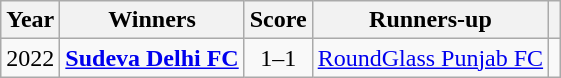<table class="wikitable" style="text-align:center;">
<tr>
<th scope="col">Year</th>
<th scope="col">Winners</th>
<th scope="col">Score</th>
<th scope="col">Runners-up</th>
<th scope="col"></th>
</tr>
<tr>
<td>2022</td>
<td><strong><a href='#'>Sudeva Delhi FC</a></strong></td>
<td>1–1<br></td>
<td><a href='#'>RoundGlass Punjab FC</a></td>
<td></td>
</tr>
</table>
